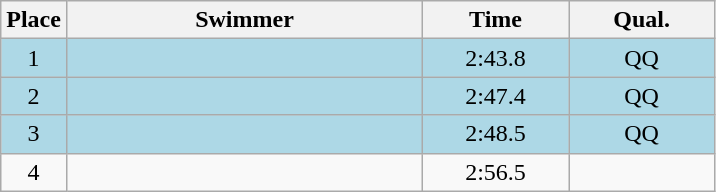<table class=wikitable style="text-align:center">
<tr>
<th>Place</th>
<th width=230>Swimmer</th>
<th width=90>Time</th>
<th width=90>Qual.</th>
</tr>
<tr bgcolor=lightblue>
<td>1</td>
<td align=left></td>
<td>2:43.8</td>
<td>QQ</td>
</tr>
<tr bgcolor=lightblue>
<td>2</td>
<td align=left></td>
<td>2:47.4</td>
<td>QQ</td>
</tr>
<tr bgcolor=lightblue>
<td>3</td>
<td align=left></td>
<td>2:48.5</td>
<td>QQ</td>
</tr>
<tr>
<td>4</td>
<td align=left></td>
<td>2:56.5</td>
<td></td>
</tr>
</table>
